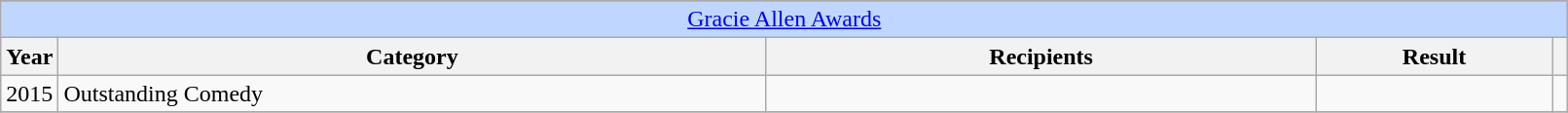<table class="wikitable plainrowheaders" style="font-size: 100%; width:85%">
<tr>
</tr>
<tr ---- bgcolor="#bfd7ff">
<td colspan=6 align=center><a href='#'>Gracie Allen Awards</a></td>
</tr>
<tr ---- bgcolor="#ebf5ff">
<th scope="col" style="width:2%;">Year</th>
<th scope="col" style="width:45%;">Category</th>
<th scope="col" style="width:35%;">Recipients</th>
<th scope="col" style="width:15%;">Result</th>
<th scope="col" class="unsortable" style="width:1%;"></th>
</tr>
<tr>
<td style="text-align:center;">2015</td>
<td>Outstanding Comedy</td>
<td></td>
<td></td>
<td style="text-align:center;"></td>
</tr>
<tr>
</tr>
</table>
